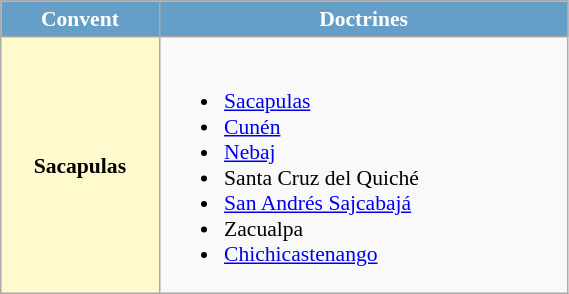<table class="wikitable sortable" width=30% style='font-size:0.9em' align=center>
<tr style="color:white;">
<th style="background:#659ec7;" align=center>Convent</th>
<th style="background:#659ec7;" align=center>Doctrines</th>
</tr>
<tr>
<th style="background:lemonchiffon;">Sacapulas</th>
<td><br><ul><li><a href='#'>Sacapulas</a></li><li><a href='#'>Cunén</a></li><li><a href='#'>Nebaj</a></li><li>Santa Cruz del Quiché</li><li><a href='#'>San Andrés Sajcabajá</a></li><li>Zacualpa</li><li><a href='#'>Chichicastenango</a></li></ul></td>
</tr>
</table>
